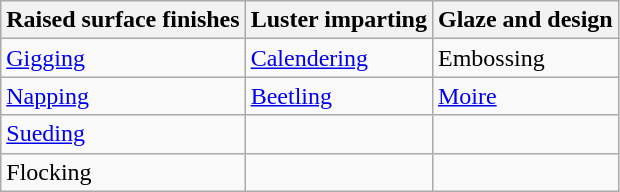<table class="wikitable">
<tr>
<th>Raised surface finishes</th>
<th>Luster imparting</th>
<th>Glaze and design</th>
</tr>
<tr>
<td><a href='#'>Gigging</a></td>
<td><a href='#'>Calendering</a></td>
<td>Embossing</td>
</tr>
<tr>
<td><a href='#'>Napping</a></td>
<td><a href='#'>Beetling</a></td>
<td><a href='#'>Moire</a></td>
</tr>
<tr>
<td><a href='#'>Sueding</a></td>
<td></td>
<td></td>
</tr>
<tr>
<td>Flocking</td>
<td></td>
</tr>
</table>
